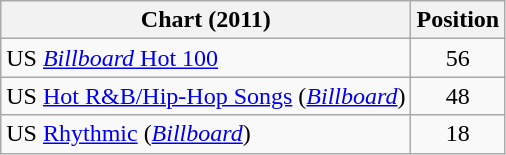<table class="wikitable sortable">
<tr>
<th scope="col">Chart (2011)</th>
<th scope="col">Position</th>
</tr>
<tr>
<td>US <a href='#'><em>Billboard</em> Hot 100</a></td>
<td align="center">56</td>
</tr>
<tr>
<td>US <a href='#'>Hot R&B/Hip-Hop Songs</a> (<em><a href='#'>Billboard</a></em>)</td>
<td align="center">48</td>
</tr>
<tr>
<td>US <a href='#'>Rhythmic</a> (<em><a href='#'>Billboard</a></em>)</td>
<td align="center">18</td>
</tr>
</table>
